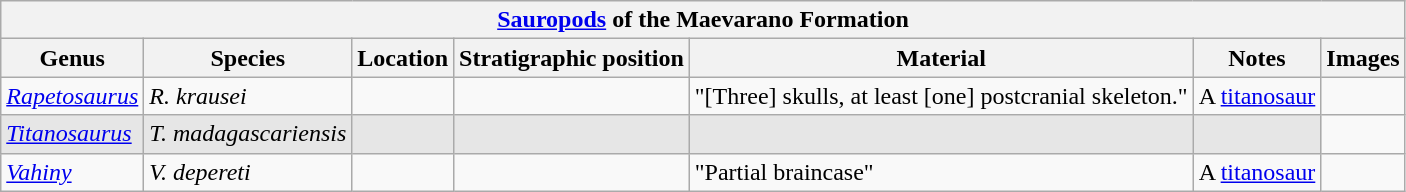<table class="wikitable" align="center">
<tr>
<th colspan="7" align="center"><a href='#'>Sauropods</a> of the Maevarano Formation</th>
</tr>
<tr>
<th>Genus</th>
<th>Species</th>
<th>Location</th>
<th>Stratigraphic position</th>
<th>Material</th>
<th>Notes</th>
<th>Images</th>
</tr>
<tr>
<td><em><a href='#'>Rapetosaurus</a></em></td>
<td><em>R. krausei</em></td>
<td></td>
<td></td>
<td>"[Three] skulls, at least [one] postcranial skeleton."</td>
<td>A <a href='#'>titanosaur</a></td>
<td></td>
</tr>
<tr>
<td style="background:#E6E6E6;"><em><a href='#'>Titanosaurus</a></em></td>
<td style="background:#E6E6E6;"><em>T. madagascariensis</em></td>
<td style="background:#E6E6E6;"></td>
<td style="background:#E6E6E6;"></td>
<td style="background:#E6E6E6;"></td>
<td style="background:#E6E6E6;"></td>
<td></td>
</tr>
<tr>
<td><em><a href='#'>Vahiny</a></em></td>
<td><em>V. depereti</em></td>
<td></td>
<td></td>
<td>"Partial braincase"</td>
<td>A <a href='#'>titanosaur</a></td>
<td></td>
</tr>
</table>
